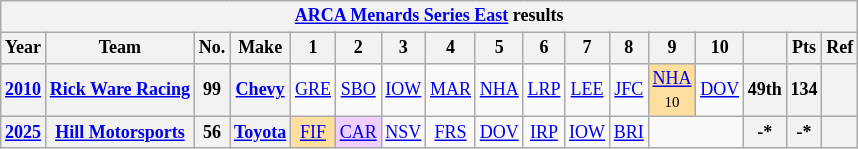<table class="wikitable" style="text-align:center; font-size:75%">
<tr>
<th colspan=45><a href='#'>ARCA Menards Series East</a> results</th>
</tr>
<tr>
<th>Year</th>
<th>Team</th>
<th>No.</th>
<th>Make</th>
<th>1</th>
<th>2</th>
<th>3</th>
<th>4</th>
<th>5</th>
<th>6</th>
<th>7</th>
<th>8</th>
<th>9</th>
<th>10</th>
<th></th>
<th>Pts</th>
<th>Ref</th>
</tr>
<tr>
<th><a href='#'>2010</a></th>
<th><a href='#'>Rick Ware Racing</a></th>
<th>99</th>
<th><a href='#'>Chevy</a></th>
<td><a href='#'>GRE</a></td>
<td><a href='#'>SBO</a></td>
<td><a href='#'>IOW</a></td>
<td><a href='#'>MAR</a></td>
<td><a href='#'>NHA</a></td>
<td><a href='#'>LRP</a></td>
<td><a href='#'>LEE</a></td>
<td><a href='#'>JFC</a></td>
<td style="background:#FFDF9F;"><a href='#'>NHA</a><br><small>10</small></td>
<td><a href='#'>DOV</a></td>
<th>49th</th>
<th>134</th>
<th></th>
</tr>
<tr>
<th><a href='#'>2025</a></th>
<th><a href='#'>Hill Motorsports</a></th>
<th>56</th>
<th><a href='#'>Toyota</a></th>
<td style="background:#FFDF9F;"><a href='#'>FIF</a><br></td>
<td style="background:#EFCFFF;"><a href='#'>CAR</a><br></td>
<td><a href='#'>NSV</a></td>
<td><a href='#'>FRS</a></td>
<td><a href='#'>DOV</a></td>
<td><a href='#'>IRP</a></td>
<td><a href='#'>IOW</a></td>
<td><a href='#'>BRI</a></td>
<td colspan=2></td>
<th>-*</th>
<th>-*</th>
<th></th>
</tr>
</table>
